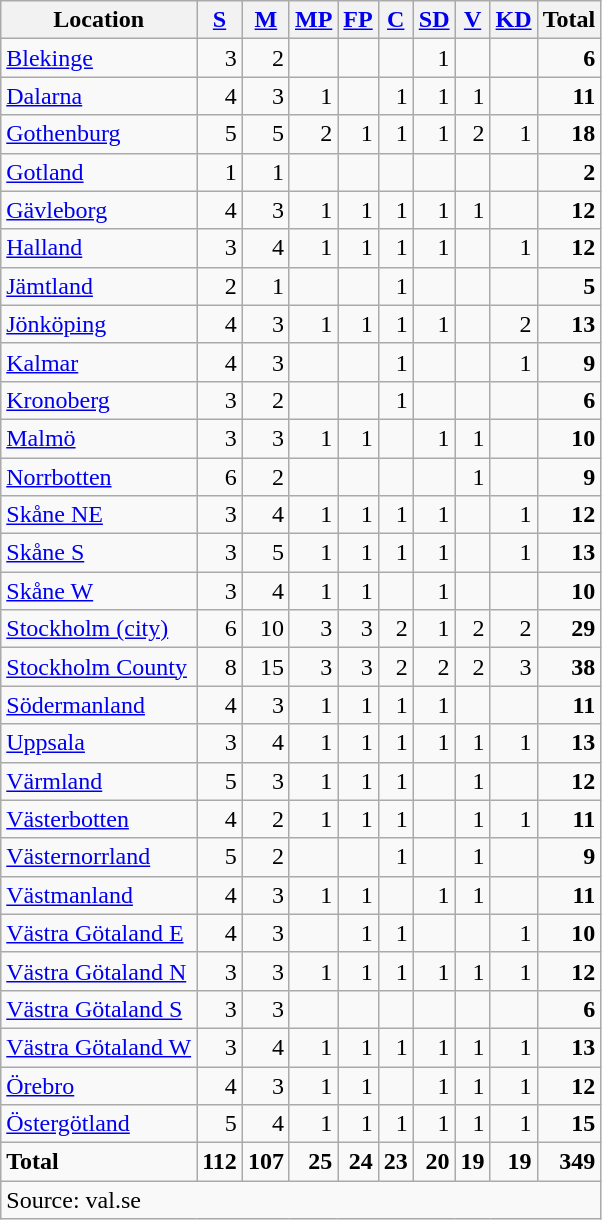<table class="wikitable sortable" style=text-align:right>
<tr>
<th>Location</th>
<th><a href='#'>S</a></th>
<th><a href='#'>M</a></th>
<th><a href='#'>MP</a></th>
<th><a href='#'>FP</a></th>
<th><a href='#'>C</a></th>
<th><a href='#'>SD</a></th>
<th><a href='#'>V</a></th>
<th><a href='#'>KD</a></th>
<th>Total</th>
</tr>
<tr>
<td align=left><a href='#'>Blekinge</a></td>
<td>3</td>
<td>2</td>
<td></td>
<td></td>
<td></td>
<td>1</td>
<td></td>
<td></td>
<td><strong>6</strong></td>
</tr>
<tr>
<td align=left><a href='#'>Dalarna</a></td>
<td>4</td>
<td>3</td>
<td>1</td>
<td></td>
<td>1</td>
<td>1</td>
<td>1</td>
<td></td>
<td><strong>11</strong></td>
</tr>
<tr>
<td align=left><a href='#'>Gothenburg</a></td>
<td>5</td>
<td>5</td>
<td>2</td>
<td>1</td>
<td>1</td>
<td>1</td>
<td>2</td>
<td>1</td>
<td><strong>18</strong></td>
</tr>
<tr>
<td align=left><a href='#'>Gotland</a></td>
<td>1</td>
<td>1</td>
<td></td>
<td></td>
<td></td>
<td></td>
<td></td>
<td></td>
<td><strong>2</strong></td>
</tr>
<tr>
<td align=left><a href='#'>Gävleborg</a></td>
<td>4</td>
<td>3</td>
<td>1</td>
<td>1</td>
<td>1</td>
<td>1</td>
<td>1</td>
<td></td>
<td><strong>12</strong></td>
</tr>
<tr>
<td align=left><a href='#'>Halland</a></td>
<td>3</td>
<td>4</td>
<td>1</td>
<td>1</td>
<td>1</td>
<td>1</td>
<td></td>
<td>1</td>
<td><strong>12</strong></td>
</tr>
<tr>
<td align=left><a href='#'>Jämtland</a></td>
<td>2</td>
<td>1</td>
<td></td>
<td></td>
<td>1</td>
<td></td>
<td></td>
<td></td>
<td><strong>5</strong></td>
</tr>
<tr>
<td align=left><a href='#'>Jönköping</a></td>
<td>4</td>
<td>3</td>
<td>1</td>
<td>1</td>
<td>1</td>
<td>1</td>
<td></td>
<td>2</td>
<td><strong>13</strong></td>
</tr>
<tr>
<td align=left><a href='#'>Kalmar</a></td>
<td>4</td>
<td>3</td>
<td></td>
<td></td>
<td>1</td>
<td></td>
<td></td>
<td>1</td>
<td><strong>9</strong></td>
</tr>
<tr>
<td align=left><a href='#'>Kronoberg</a></td>
<td>3</td>
<td>2</td>
<td></td>
<td></td>
<td>1</td>
<td></td>
<td></td>
<td></td>
<td><strong>6</strong></td>
</tr>
<tr>
<td align=left><a href='#'>Malmö</a></td>
<td>3</td>
<td>3</td>
<td>1</td>
<td>1</td>
<td></td>
<td>1</td>
<td>1</td>
<td></td>
<td><strong>10</strong></td>
</tr>
<tr>
<td align=left><a href='#'>Norrbotten</a></td>
<td>6</td>
<td>2</td>
<td></td>
<td></td>
<td></td>
<td></td>
<td>1</td>
<td></td>
<td><strong>9</strong></td>
</tr>
<tr>
<td align=left><a href='#'>Skåne NE</a></td>
<td>3</td>
<td>4</td>
<td>1</td>
<td>1</td>
<td>1</td>
<td>1</td>
<td></td>
<td>1</td>
<td><strong>12</strong></td>
</tr>
<tr>
<td align=left><a href='#'>Skåne S</a></td>
<td>3</td>
<td>5</td>
<td>1</td>
<td>1</td>
<td>1</td>
<td>1</td>
<td></td>
<td>1</td>
<td><strong>13</strong></td>
</tr>
<tr>
<td align=left><a href='#'>Skåne W</a></td>
<td>3</td>
<td>4</td>
<td>1</td>
<td>1</td>
<td></td>
<td>1</td>
<td></td>
<td></td>
<td><strong>10</strong></td>
</tr>
<tr>
<td align=left><a href='#'>Stockholm (city)</a></td>
<td>6</td>
<td>10</td>
<td>3</td>
<td>3</td>
<td>2</td>
<td>1</td>
<td>2</td>
<td>2</td>
<td><strong>29</strong></td>
</tr>
<tr>
<td align=left><a href='#'>Stockholm County</a></td>
<td>8</td>
<td>15</td>
<td>3</td>
<td>3</td>
<td>2</td>
<td>2</td>
<td>2</td>
<td>3</td>
<td><strong>38</strong></td>
</tr>
<tr>
<td align=left><a href='#'>Södermanland</a></td>
<td>4</td>
<td>3</td>
<td>1</td>
<td>1</td>
<td>1</td>
<td>1</td>
<td></td>
<td></td>
<td><strong>11</strong></td>
</tr>
<tr>
<td align=left><a href='#'>Uppsala</a></td>
<td>3</td>
<td>4</td>
<td>1</td>
<td>1</td>
<td>1</td>
<td>1</td>
<td>1</td>
<td>1</td>
<td><strong>13</strong></td>
</tr>
<tr>
<td align=left><a href='#'>Värmland</a></td>
<td>5</td>
<td>3</td>
<td>1</td>
<td>1</td>
<td>1</td>
<td></td>
<td>1</td>
<td></td>
<td><strong>12</strong></td>
</tr>
<tr>
<td align=left><a href='#'>Västerbotten</a></td>
<td>4</td>
<td>2</td>
<td>1</td>
<td>1</td>
<td>1</td>
<td></td>
<td>1</td>
<td>1</td>
<td><strong>11</strong></td>
</tr>
<tr>
<td align=left><a href='#'>Västernorrland</a></td>
<td>5</td>
<td>2</td>
<td></td>
<td></td>
<td>1</td>
<td></td>
<td>1</td>
<td></td>
<td><strong>9</strong></td>
</tr>
<tr>
<td align=left><a href='#'>Västmanland</a></td>
<td>4</td>
<td>3</td>
<td>1</td>
<td>1</td>
<td></td>
<td>1</td>
<td>1</td>
<td></td>
<td><strong>11</strong></td>
</tr>
<tr>
<td align=left><a href='#'>Västra Götaland E</a></td>
<td>4</td>
<td>3</td>
<td></td>
<td>1</td>
<td>1</td>
<td></td>
<td></td>
<td>1</td>
<td><strong>10</strong></td>
</tr>
<tr>
<td align=left><a href='#'>Västra Götaland N</a></td>
<td>3</td>
<td>3</td>
<td>1</td>
<td>1</td>
<td>1</td>
<td>1</td>
<td>1</td>
<td>1</td>
<td><strong>12</strong></td>
</tr>
<tr>
<td align=left><a href='#'>Västra Götaland S</a></td>
<td>3</td>
<td>3</td>
<td></td>
<td></td>
<td></td>
<td></td>
<td></td>
<td></td>
<td><strong>6</strong></td>
</tr>
<tr>
<td align=left><a href='#'>Västra Götaland W</a></td>
<td>3</td>
<td>4</td>
<td>1</td>
<td>1</td>
<td>1</td>
<td>1</td>
<td>1</td>
<td>1</td>
<td><strong>13</strong></td>
</tr>
<tr>
<td align=left><a href='#'>Örebro</a></td>
<td>4</td>
<td>3</td>
<td>1</td>
<td>1</td>
<td></td>
<td>1</td>
<td>1</td>
<td>1</td>
<td><strong>12</strong></td>
</tr>
<tr>
<td align=left><a href='#'>Östergötland</a></td>
<td>5</td>
<td>4</td>
<td>1</td>
<td>1</td>
<td>1</td>
<td>1</td>
<td>1</td>
<td>1</td>
<td><strong>15</strong></td>
</tr>
<tr>
<td align=left><strong>Total</strong></td>
<td><strong>112</strong></td>
<td><strong>107</strong></td>
<td><strong>25</strong></td>
<td><strong>24</strong></td>
<td><strong>23</strong></td>
<td><strong>20</strong></td>
<td><strong>19</strong></td>
<td><strong>19</strong></td>
<td><strong>349</strong></td>
</tr>
<tr>
<td align=left colspan=10>Source: val.se </td>
</tr>
</table>
